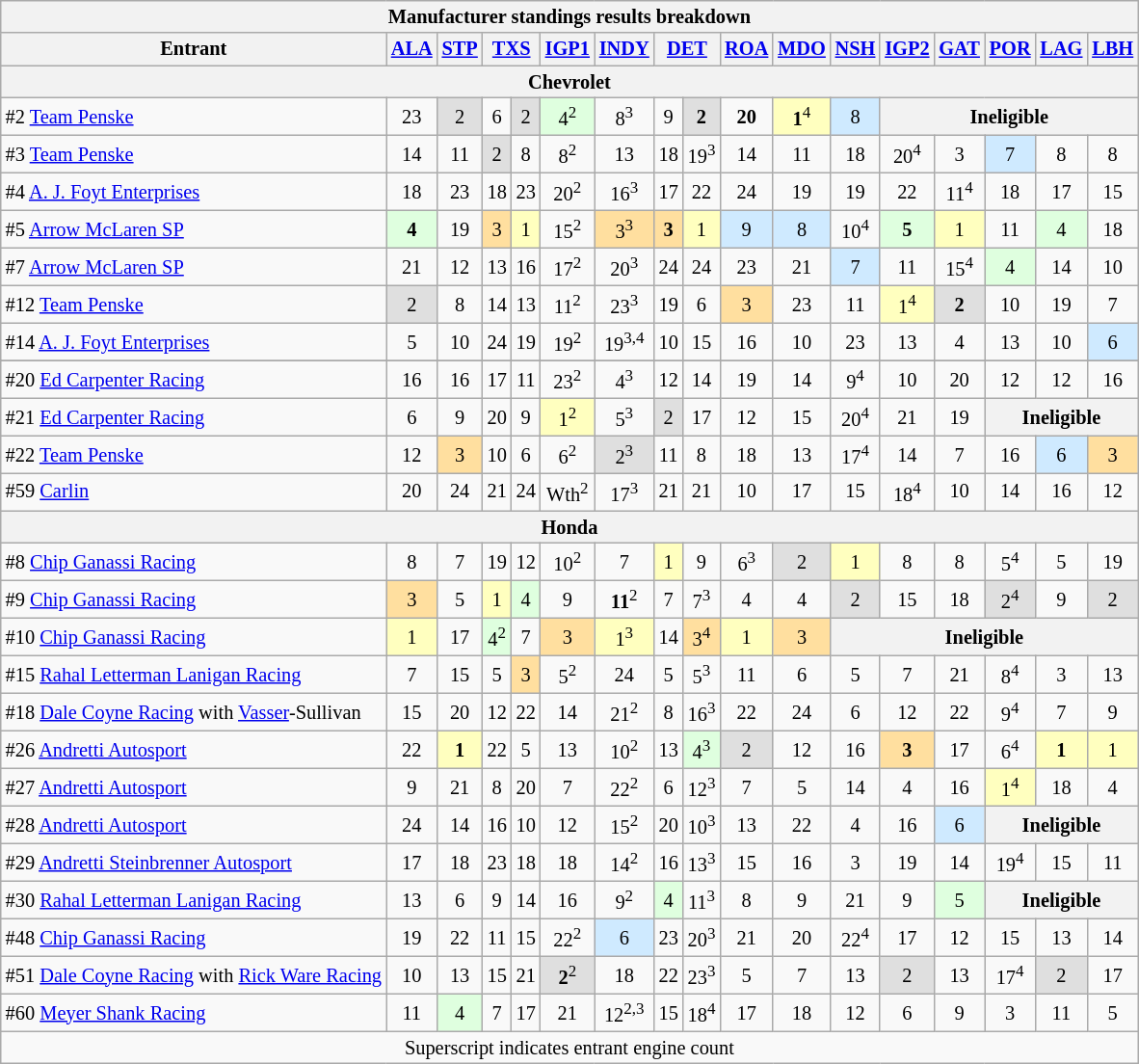<table class="wikitable mw-collapsible mw-collapsed" style="font-size: 85%; text-align:center">
<tr>
<th colspan="17" class="nowrap">Manufacturer standings results breakdown</th>
</tr>
<tr>
<th>Entrant</th>
<th><a href='#'>ALA</a></th>
<th><a href='#'>STP</a></th>
<th colspan="2"><a href='#'>TXS</a></th>
<th><a href='#'>IGP1</a></th>
<th><a href='#'>INDY</a></th>
<th colspan="2"><a href='#'>DET</a></th>
<th><a href='#'>ROA</a></th>
<th><a href='#'>MDO</a></th>
<th><a href='#'>NSH</a></th>
<th><a href='#'>IGP2</a></th>
<th><a href='#'>GAT</a></th>
<th><a href='#'>POR</a></th>
<th><a href='#'>LAG</a></th>
<th><a href='#'>LBH</a></th>
</tr>
<tr>
<th colspan="17">Chevrolet</th>
</tr>
<tr>
<td align="left">#2 <a href='#'>Team Penske</a></td>
<td>23</td>
<td style="background:#DFDFDF;">2</td>
<td>6</td>
<td style="background:#DFDFDF;">2</td>
<td style="background:#DFFFDF;">4<sup>2</sup></td>
<td>8<sup>3</sup></td>
<td>9</td>
<td style="background:#DFDFDF;"><strong>2</strong></td>
<td><strong>20</strong></td>
<td style="background:#FFFFBF;"><strong>1</strong><sup>4</sup></td>
<td style="background:#CFEAFF;">8</td>
<th colspan=5>Ineligible</th>
</tr>
<tr>
<td align="left">#3 <a href='#'>Team Penske</a></td>
<td>14</td>
<td>11</td>
<td style="background:#DFDFDF;">2</td>
<td>8</td>
<td>8<sup>2</sup></td>
<td>13</td>
<td>18</td>
<td>19<sup>3</sup></td>
<td>14</td>
<td>11</td>
<td>18</td>
<td>20<sup>4</sup></td>
<td>3</td>
<td style="background:#CFEAFF;">7</td>
<td>8</td>
<td>8</td>
</tr>
<tr>
<td align="left">#4 <a href='#'>A. J. Foyt Enterprises</a></td>
<td>18</td>
<td>23</td>
<td>18</td>
<td>23</td>
<td>20<sup>2</sup></td>
<td>16<sup>3</sup></td>
<td>17</td>
<td>22</td>
<td>24</td>
<td>19</td>
<td>19</td>
<td>22</td>
<td>11<sup>4</sup></td>
<td>18</td>
<td>17</td>
<td>15</td>
</tr>
<tr>
<td align="left">#5 <a href='#'>Arrow McLaren SP</a></td>
<td style="background:#DFFFDF;"><strong>4</strong></td>
<td>19</td>
<td style="background:#FFDF9F;">3</td>
<td style="background:#FFFFBF;">1</td>
<td>15<sup>2</sup></td>
<td style="background:#FFDF9F;">3<sup>3</sup></td>
<td style="background:#FFDF9F;"><strong>3</strong></td>
<td style="background:#FFFFBF;">1</td>
<td style="background:#CFEAFF;">9</td>
<td style="background:#CFEAFF;">8</td>
<td>10<sup>4</sup></td>
<td style="background:#DFFFDF;"><strong>5</strong></td>
<td style="background:#FFFFBF;">1</td>
<td>11</td>
<td style="background:#DFFFDF;">4</td>
<td>18</td>
</tr>
<tr>
<td align="left">#7 <a href='#'>Arrow McLaren SP</a></td>
<td>21</td>
<td>12</td>
<td>13</td>
<td>16</td>
<td>17<sup>2</sup></td>
<td>20<sup>3</sup></td>
<td>24</td>
<td>24</td>
<td>23</td>
<td>21</td>
<td style="background:#CFEAFF;">7</td>
<td>11</td>
<td>15<sup>4</sup></td>
<td style="background:#DFFFDF;">4</td>
<td>14</td>
<td>10</td>
</tr>
<tr>
<td align="left">#12 <a href='#'>Team Penske</a></td>
<td style="background:#DFDFDF;">2</td>
<td>8</td>
<td>14</td>
<td>13</td>
<td>11<sup>2</sup></td>
<td>23<sup>3</sup></td>
<td>19</td>
<td>6</td>
<td style="background:#FFDF9F;">3</td>
<td>23</td>
<td>11</td>
<td style="background:#FFFFBF;">1<sup>4</sup></td>
<td style="background:#DFDFDF;"><strong>2</strong></td>
<td>10</td>
<td>19</td>
<td>7</td>
</tr>
<tr>
<td align="left">#14 <a href='#'>A. J. Foyt Enterprises</a></td>
<td>5</td>
<td>10</td>
<td>24</td>
<td>19</td>
<td>19<sup>2</sup></td>
<td>19<sup>3,4</sup></td>
<td>10</td>
<td>15</td>
<td>16</td>
<td>10</td>
<td>23</td>
<td>13</td>
<td>4</td>
<td>13</td>
<td>10</td>
<td style="background:#CFEAFF;">6</td>
</tr>
<tr>
</tr>
<tr>
<td align="left">#20 <a href='#'>Ed Carpenter Racing</a></td>
<td>16</td>
<td>16</td>
<td>17</td>
<td>11</td>
<td>23<sup>2</sup></td>
<td>4<sup>3</sup></td>
<td>12</td>
<td>14</td>
<td>19</td>
<td>14</td>
<td>9<sup>4</sup></td>
<td>10</td>
<td>20</td>
<td>12</td>
<td>12</td>
<td>16</td>
</tr>
<tr>
<td align="left">#21 <a href='#'>Ed Carpenter Racing</a></td>
<td>6</td>
<td>9</td>
<td>20</td>
<td>9</td>
<td style="background:#FFFFBF;">1<sup>2</sup></td>
<td>5<sup>3</sup></td>
<td style="background:#DFDFDF;">2</td>
<td>17</td>
<td>12</td>
<td>15</td>
<td>20<sup>4</sup></td>
<td>21</td>
<td>19</td>
<th colspan=3>Ineligible</th>
</tr>
<tr>
<td align="left">#22 <a href='#'>Team Penske</a></td>
<td>12</td>
<td style="background:#FFDF9F;">3</td>
<td>10</td>
<td>6</td>
<td>6<sup>2</sup></td>
<td style="background:#DFDFDF;">2<sup>3</sup></td>
<td>11</td>
<td>8</td>
<td>18</td>
<td>13</td>
<td>17<sup>4</sup></td>
<td>14</td>
<td>7</td>
<td>16</td>
<td style="background:#CFEAFF;">6</td>
<td style="background:#FFDF9F;">3</td>
</tr>
<tr>
<td align="left">#59 <a href='#'>Carlin</a></td>
<td>20</td>
<td>24</td>
<td>21</td>
<td>24</td>
<td>Wth<sup>2</sup></td>
<td>17<sup>3</sup></td>
<td>21</td>
<td>21</td>
<td>10</td>
<td>17</td>
<td>15</td>
<td>18<sup>4</sup></td>
<td>10</td>
<td>14</td>
<td>16</td>
<td>12</td>
</tr>
<tr>
<th colspan="17">Honda</th>
</tr>
<tr>
<td align="left">#8 <a href='#'>Chip Ganassi Racing</a></td>
<td>8</td>
<td>7</td>
<td>19</td>
<td>12</td>
<td>10<sup>2</sup></td>
<td>7</td>
<td style="background:#FFFFBF;">1</td>
<td>9</td>
<td>6<sup>3</sup></td>
<td style="background:#DFDFDF;">2</td>
<td style="background:#FFFFBF;">1</td>
<td>8</td>
<td>8</td>
<td>5<sup>4</sup></td>
<td>5</td>
<td>19</td>
</tr>
<tr>
<td align="left">#9 <a href='#'>Chip Ganassi Racing</a></td>
<td style="background:#FFDF9F;">3</td>
<td>5</td>
<td style="background:#FFFFBF;">1</td>
<td style="background:#DFFFDF;">4</td>
<td>9</td>
<td><strong>11</strong><sup>2</sup></td>
<td>7</td>
<td>7<sup>3</sup></td>
<td>4</td>
<td>4</td>
<td style="background:#DFDFDF;">2</td>
<td>15</td>
<td>18</td>
<td style="background:#DFDFDF;">2<sup>4</sup></td>
<td>9</td>
<td style="background:#DFDFDF;">2</td>
</tr>
<tr>
<td align="left">#10 <a href='#'>Chip Ganassi Racing</a></td>
<td style="background:#FFFFBF;">1</td>
<td>17</td>
<td style="background:#DFFFDF;">4<sup>2</sup></td>
<td>7</td>
<td style="background:#FFDF9F;">3</td>
<td style="background:#FFFFBF;">1<sup>3</sup></td>
<td>14</td>
<td style="background:#FFDF9F;">3<sup>4</sup></td>
<td style="background:#FFFFBF;">1</td>
<td style="background:#FFDF9F;">3</td>
<th colspan=6>Ineligible</th>
</tr>
<tr>
<td align="left">#15 <a href='#'>Rahal Letterman Lanigan Racing</a></td>
<td>7</td>
<td>15</td>
<td>5</td>
<td style="background:#FFDF9F;">3</td>
<td>5<sup>2</sup></td>
<td>24</td>
<td>5</td>
<td>5<sup>3</sup></td>
<td>11</td>
<td>6</td>
<td>5</td>
<td>7</td>
<td>21</td>
<td>8<sup>4</sup></td>
<td>3</td>
<td>13</td>
</tr>
<tr>
<td align="left">#18 <a href='#'>Dale Coyne Racing</a> with <a href='#'>Vasser</a>-Sullivan</td>
<td>15</td>
<td>20</td>
<td>12</td>
<td>22</td>
<td>14</td>
<td>21<sup>2</sup></td>
<td>8</td>
<td>16<sup>3</sup></td>
<td>22</td>
<td>24</td>
<td>6</td>
<td>12</td>
<td>22</td>
<td>9<sup>4</sup></td>
<td>7</td>
<td>9</td>
</tr>
<tr>
<td align="left">#26 <a href='#'>Andretti Autosport</a></td>
<td>22</td>
<td style="background:#FFFFBF;"><strong>1</strong></td>
<td>22</td>
<td>5</td>
<td>13</td>
<td>10<sup>2</sup></td>
<td>13</td>
<td style="background:#DFFFDF;">4<sup>3</sup></td>
<td style="background:#DFDFDF;">2</td>
<td>12</td>
<td>16</td>
<td style="background:#FFDF9F;"><strong>3</strong></td>
<td>17</td>
<td>6<sup>4</sup></td>
<td style="background:#FFFFBF;"><strong>1</strong></td>
<td style="background:#FFFFBF;">1</td>
</tr>
<tr>
<td align="left">#27 <a href='#'>Andretti Autosport</a></td>
<td>9</td>
<td>21</td>
<td>8</td>
<td>20</td>
<td>7</td>
<td>22<sup>2</sup></td>
<td>6</td>
<td>12<sup>3</sup></td>
<td>7</td>
<td>5</td>
<td>14</td>
<td>4</td>
<td>16</td>
<td style="background:#FFFFBF;">1<sup>4</sup></td>
<td>18</td>
<td>4</td>
</tr>
<tr>
<td align="left">#28 <a href='#'>Andretti Autosport</a></td>
<td>24</td>
<td>14</td>
<td>16</td>
<td>10</td>
<td>12</td>
<td>15<sup>2</sup></td>
<td>20</td>
<td>10<sup>3</sup></td>
<td>13</td>
<td>22</td>
<td>4</td>
<td>16</td>
<td style="background:#CFEAFF;">6</td>
<th colspan=3>Ineligible</th>
</tr>
<tr>
<td align="left">#29 <a href='#'>Andretti Steinbrenner Autosport</a></td>
<td>17</td>
<td>18</td>
<td>23</td>
<td>18</td>
<td>18</td>
<td>14<sup>2</sup></td>
<td>16</td>
<td>13<sup>3</sup></td>
<td>15</td>
<td>16</td>
<td>3</td>
<td>19</td>
<td>14</td>
<td>19<sup>4</sup></td>
<td>15</td>
<td>11</td>
</tr>
<tr>
<td align="left">#30 <a href='#'>Rahal Letterman Lanigan Racing</a></td>
<td>13</td>
<td>6</td>
<td>9</td>
<td>14</td>
<td>16</td>
<td>9<sup>2</sup></td>
<td style="background:#DFFFDF;">4</td>
<td>11<sup>3</sup></td>
<td>8</td>
<td>9</td>
<td>21</td>
<td>9</td>
<td style="background:#DFFFDF;">5</td>
<th colspan=3>Ineligible</th>
</tr>
<tr>
<td align="left">#48 <a href='#'>Chip Ganassi Racing</a></td>
<td>19</td>
<td>22</td>
<td>11</td>
<td>15</td>
<td>22<sup>2</sup></td>
<td style="background:#CFEAFF;">6</td>
<td>23</td>
<td>20<sup>3</sup></td>
<td>21</td>
<td>20</td>
<td>22<sup>4</sup></td>
<td>17</td>
<td>12</td>
<td>15</td>
<td>13</td>
<td>14</td>
</tr>
<tr>
<td align="left">#51 <a href='#'>Dale Coyne Racing</a> with <a href='#'>Rick Ware Racing</a></td>
<td>10</td>
<td>13</td>
<td>15</td>
<td>21</td>
<td style="background:#DFDFDF;"><strong>2</strong><sup>2</sup></td>
<td>18</td>
<td>22</td>
<td>23<sup>3</sup></td>
<td>5</td>
<td>7</td>
<td>13</td>
<td style="background:#DFDFDF;">2</td>
<td>13</td>
<td>17<sup>4</sup></td>
<td style="background:#DFDFDF;">2</td>
<td>17</td>
</tr>
<tr>
<td align="left">#60 <a href='#'>Meyer Shank Racing</a></td>
<td>11</td>
<td style="background:#DFFFDF;">4</td>
<td>7</td>
<td>17</td>
<td>21</td>
<td>12<sup>2,3</sup></td>
<td>15</td>
<td>18<sup>4</sup></td>
<td>17</td>
<td>18</td>
<td>12</td>
<td>6</td>
<td>9</td>
<td>3</td>
<td>11</td>
<td>5</td>
</tr>
<tr>
<td colspan=99>Superscript indicates entrant engine count</td>
</tr>
</table>
